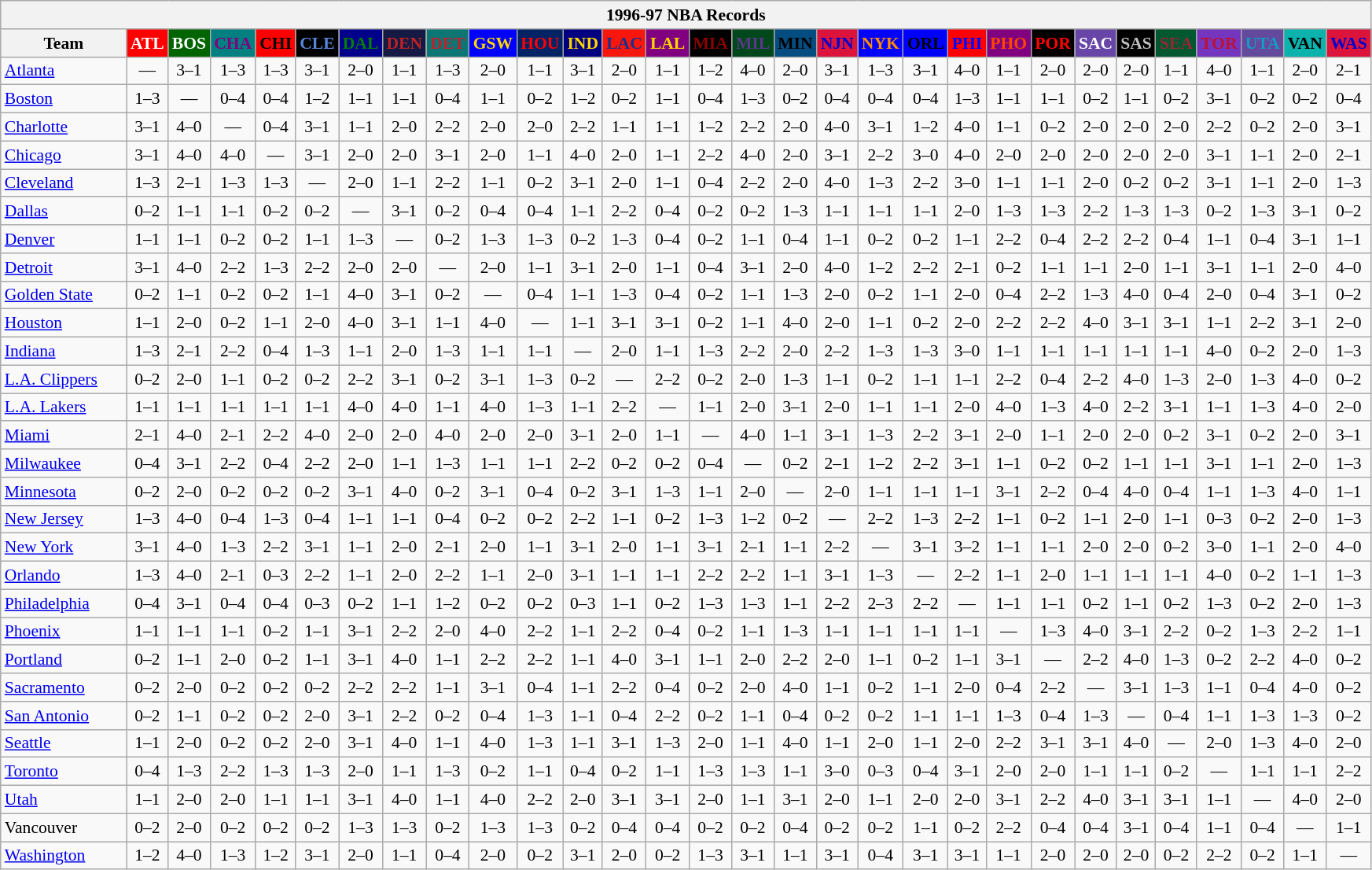<table class="wikitable" style="font-size:90%; text-align:center;">
<tr>
<th colspan=30>1996-97 NBA Records</th>
</tr>
<tr>
<th width=100>Team</th>
<th style="background:#FF0000;color:#FFFFFF;width=35">ATL</th>
<th style="background:#006400;color:#FFFFFF;width=35">BOS</th>
<th style="background:#008080;color:#800080;width=35">CHA</th>
<th style="background:#FF0000;color:#000000;width=35">CHI</th>
<th style="background:#000000;color:#5787DC;width=35">CLE</th>
<th style="background:#00008B;color:#008000;width=35">DAL</th>
<th style="background:#141A44;color:#BC2224;width=35">DEN</th>
<th style="background:#0C7674;color:#BB222C;width=35">DET</th>
<th style="background:#0000FF;color:#FFD700;width=35">GSW</th>
<th style="background:#002366;color:#FF0000;width=35">HOU</th>
<th style="background:#000080;color:#FFD700;width=35">IND</th>
<th style="background:#F9160D;color:#1A2E8B;width=35">LAC</th>
<th style="background:#800080;color:#FFD700;width=35">LAL</th>
<th style="background:#000000;color:#8B0000;width=35">MIA</th>
<th style="background:#00471B;color:#5C378A;width=35">MIL</th>
<th style="background:#044D80;color:#000000;width=35">MIN</th>
<th style="background:#DC143C;color:#0000CD;width=35">NJN</th>
<th style="background:#0000FF;color:#FF8C00;width=35">NYK</th>
<th style="background:#0000FF;color:#000000;width=35">ORL</th>
<th style="background:#FF0000;color:#0000FF;width=35">PHI</th>
<th style="background:#800080;color:#FF4500;width=35">PHO</th>
<th style="background:#000000;color:#FF0000;width=35">POR</th>
<th style="background:#6846A8;color:#FFFFFF;width=35">SAC</th>
<th style="background:#000000;color:#C0C0C0;width=35">SAS</th>
<th style="background:#005831;color:#992634;width=35">SEA</th>
<th style="background:#7436BF;color:#BE0F34;width=35">TOR</th>
<th style="background:#644A9C;color:#149BC7;width=35">UTA</th>
<th style="background:#0CB2AC;color:#000000;width=35">VAN</th>
<th style="background:#DC143C;color:#0000CD;width=35">WAS</th>
</tr>
<tr>
<td style="text-align:left;"><a href='#'>Atlanta</a></td>
<td>—</td>
<td>3–1</td>
<td>1–3</td>
<td>1–3</td>
<td>3–1</td>
<td>2–0</td>
<td>1–1</td>
<td>1–3</td>
<td>2–0</td>
<td>1–1</td>
<td>3–1</td>
<td>2–0</td>
<td>1–1</td>
<td>1–2</td>
<td>4–0</td>
<td>2–0</td>
<td>3–1</td>
<td>1–3</td>
<td>3–1</td>
<td>4–0</td>
<td>1–1</td>
<td>2–0</td>
<td>2–0</td>
<td>2–0</td>
<td>1–1</td>
<td>4–0</td>
<td>1–1</td>
<td>2–0</td>
<td>2–1</td>
</tr>
<tr>
<td style="text-align:left;"><a href='#'>Boston</a></td>
<td>1–3</td>
<td>—</td>
<td>0–4</td>
<td>0–4</td>
<td>1–2</td>
<td>1–1</td>
<td>1–1</td>
<td>0–4</td>
<td>1–1</td>
<td>0–2</td>
<td>1–2</td>
<td>0–2</td>
<td>1–1</td>
<td>0–4</td>
<td>1–3</td>
<td>0–2</td>
<td>0–4</td>
<td>0–4</td>
<td>0–4</td>
<td>1–3</td>
<td>1–1</td>
<td>1–1</td>
<td>0–2</td>
<td>1–1</td>
<td>0–2</td>
<td>3–1</td>
<td>0–2</td>
<td>0–2</td>
<td>0–4</td>
</tr>
<tr>
<td style="text-align:left;"><a href='#'>Charlotte</a></td>
<td>3–1</td>
<td>4–0</td>
<td>—</td>
<td>0–4</td>
<td>3–1</td>
<td>1–1</td>
<td>2–0</td>
<td>2–2</td>
<td>2–0</td>
<td>2–0</td>
<td>2–2</td>
<td>1–1</td>
<td>1–1</td>
<td>1–2</td>
<td>2–2</td>
<td>2–0</td>
<td>4–0</td>
<td>3–1</td>
<td>1–2</td>
<td>4–0</td>
<td>1–1</td>
<td>0–2</td>
<td>2–0</td>
<td>2–0</td>
<td>2–0</td>
<td>2–2</td>
<td>0–2</td>
<td>2–0</td>
<td>3–1</td>
</tr>
<tr>
<td style="text-align:left;"><a href='#'>Chicago</a></td>
<td>3–1</td>
<td>4–0</td>
<td>4–0</td>
<td>—</td>
<td>3–1</td>
<td>2–0</td>
<td>2–0</td>
<td>3–1</td>
<td>2–0</td>
<td>1–1</td>
<td>4–0</td>
<td>2–0</td>
<td>1–1</td>
<td>2–2</td>
<td>4–0</td>
<td>2–0</td>
<td>3–1</td>
<td>2–2</td>
<td>3–0</td>
<td>4–0</td>
<td>2–0</td>
<td>2–0</td>
<td>2–0</td>
<td>2–0</td>
<td>2–0</td>
<td>3–1</td>
<td>1–1</td>
<td>2–0</td>
<td>2–1</td>
</tr>
<tr>
<td style="text-align:left;"><a href='#'>Cleveland</a></td>
<td>1–3</td>
<td>2–1</td>
<td>1–3</td>
<td>1–3</td>
<td>—</td>
<td>2–0</td>
<td>1–1</td>
<td>2–2</td>
<td>1–1</td>
<td>0–2</td>
<td>3–1</td>
<td>2–0</td>
<td>1–1</td>
<td>0–4</td>
<td>2–2</td>
<td>2–0</td>
<td>4–0</td>
<td>1–3</td>
<td>2–2</td>
<td>3–0</td>
<td>1–1</td>
<td>1–1</td>
<td>2–0</td>
<td>0–2</td>
<td>0–2</td>
<td>3–1</td>
<td>1–1</td>
<td>2–0</td>
<td>1–3</td>
</tr>
<tr>
<td style="text-align:left;"><a href='#'>Dallas</a></td>
<td>0–2</td>
<td>1–1</td>
<td>1–1</td>
<td>0–2</td>
<td>0–2</td>
<td>—</td>
<td>3–1</td>
<td>0–2</td>
<td>0–4</td>
<td>0–4</td>
<td>1–1</td>
<td>2–2</td>
<td>0–4</td>
<td>0–2</td>
<td>0–2</td>
<td>1–3</td>
<td>1–1</td>
<td>1–1</td>
<td>1–1</td>
<td>2–0</td>
<td>1–3</td>
<td>1–3</td>
<td>2–2</td>
<td>1–3</td>
<td>1–3</td>
<td>0–2</td>
<td>1–3</td>
<td>3–1</td>
<td>0–2</td>
</tr>
<tr>
<td style="text-align:left;"><a href='#'>Denver</a></td>
<td>1–1</td>
<td>1–1</td>
<td>0–2</td>
<td>0–2</td>
<td>1–1</td>
<td>1–3</td>
<td>—</td>
<td>0–2</td>
<td>1–3</td>
<td>1–3</td>
<td>0–2</td>
<td>1–3</td>
<td>0–4</td>
<td>0–2</td>
<td>1–1</td>
<td>0–4</td>
<td>1–1</td>
<td>0–2</td>
<td>0–2</td>
<td>1–1</td>
<td>2–2</td>
<td>0–4</td>
<td>2–2</td>
<td>2–2</td>
<td>0–4</td>
<td>1–1</td>
<td>0–4</td>
<td>3–1</td>
<td>1–1</td>
</tr>
<tr>
<td style="text-align:left;"><a href='#'>Detroit</a></td>
<td>3–1</td>
<td>4–0</td>
<td>2–2</td>
<td>1–3</td>
<td>2–2</td>
<td>2–0</td>
<td>2–0</td>
<td>—</td>
<td>2–0</td>
<td>1–1</td>
<td>3–1</td>
<td>2–0</td>
<td>1–1</td>
<td>0–4</td>
<td>3–1</td>
<td>2–0</td>
<td>4–0</td>
<td>1–2</td>
<td>2–2</td>
<td>2–1</td>
<td>0–2</td>
<td>1–1</td>
<td>1–1</td>
<td>2–0</td>
<td>1–1</td>
<td>3–1</td>
<td>1–1</td>
<td>2–0</td>
<td>4–0</td>
</tr>
<tr>
<td style="text-align:left;"><a href='#'>Golden State</a></td>
<td>0–2</td>
<td>1–1</td>
<td>0–2</td>
<td>0–2</td>
<td>1–1</td>
<td>4–0</td>
<td>3–1</td>
<td>0–2</td>
<td>—</td>
<td>0–4</td>
<td>1–1</td>
<td>1–3</td>
<td>0–4</td>
<td>0–2</td>
<td>1–1</td>
<td>1–3</td>
<td>2–0</td>
<td>0–2</td>
<td>1–1</td>
<td>2–0</td>
<td>0–4</td>
<td>2–2</td>
<td>1–3</td>
<td>4–0</td>
<td>0–4</td>
<td>2–0</td>
<td>0–4</td>
<td>3–1</td>
<td>0–2</td>
</tr>
<tr>
<td style="text-align:left;"><a href='#'>Houston</a></td>
<td>1–1</td>
<td>2–0</td>
<td>0–2</td>
<td>1–1</td>
<td>2–0</td>
<td>4–0</td>
<td>3–1</td>
<td>1–1</td>
<td>4–0</td>
<td>—</td>
<td>1–1</td>
<td>3–1</td>
<td>3–1</td>
<td>0–2</td>
<td>1–1</td>
<td>4–0</td>
<td>2–0</td>
<td>1–1</td>
<td>0–2</td>
<td>2–0</td>
<td>2–2</td>
<td>2–2</td>
<td>4–0</td>
<td>3–1</td>
<td>3–1</td>
<td>1–1</td>
<td>2–2</td>
<td>3–1</td>
<td>2–0</td>
</tr>
<tr>
<td style="text-align:left;"><a href='#'>Indiana</a></td>
<td>1–3</td>
<td>2–1</td>
<td>2–2</td>
<td>0–4</td>
<td>1–3</td>
<td>1–1</td>
<td>2–0</td>
<td>1–3</td>
<td>1–1</td>
<td>1–1</td>
<td>—</td>
<td>2–0</td>
<td>1–1</td>
<td>1–3</td>
<td>2–2</td>
<td>2–0</td>
<td>2–2</td>
<td>1–3</td>
<td>1–3</td>
<td>3–0</td>
<td>1–1</td>
<td>1–1</td>
<td>1–1</td>
<td>1–1</td>
<td>1–1</td>
<td>4–0</td>
<td>0–2</td>
<td>2–0</td>
<td>1–3</td>
</tr>
<tr>
<td style="text-align:left;"><a href='#'>L.A. Clippers</a></td>
<td>0–2</td>
<td>2–0</td>
<td>1–1</td>
<td>0–2</td>
<td>0–2</td>
<td>2–2</td>
<td>3–1</td>
<td>0–2</td>
<td>3–1</td>
<td>1–3</td>
<td>0–2</td>
<td>—</td>
<td>2–2</td>
<td>0–2</td>
<td>2–0</td>
<td>1–3</td>
<td>1–1</td>
<td>0–2</td>
<td>1–1</td>
<td>1–1</td>
<td>2–2</td>
<td>0–4</td>
<td>2–2</td>
<td>4–0</td>
<td>1–3</td>
<td>2–0</td>
<td>1–3</td>
<td>4–0</td>
<td>0–2</td>
</tr>
<tr>
<td style="text-align:left;"><a href='#'>L.A. Lakers</a></td>
<td>1–1</td>
<td>1–1</td>
<td>1–1</td>
<td>1–1</td>
<td>1–1</td>
<td>4–0</td>
<td>4–0</td>
<td>1–1</td>
<td>4–0</td>
<td>1–3</td>
<td>1–1</td>
<td>2–2</td>
<td>—</td>
<td>1–1</td>
<td>2–0</td>
<td>3–1</td>
<td>2–0</td>
<td>1–1</td>
<td>1–1</td>
<td>2–0</td>
<td>4–0</td>
<td>1–3</td>
<td>4–0</td>
<td>2–2</td>
<td>3–1</td>
<td>1–1</td>
<td>1–3</td>
<td>4–0</td>
<td>2–0</td>
</tr>
<tr>
<td style="text-align:left;"><a href='#'>Miami</a></td>
<td>2–1</td>
<td>4–0</td>
<td>2–1</td>
<td>2–2</td>
<td>4–0</td>
<td>2–0</td>
<td>2–0</td>
<td>4–0</td>
<td>2–0</td>
<td>2–0</td>
<td>3–1</td>
<td>2–0</td>
<td>1–1</td>
<td>—</td>
<td>4–0</td>
<td>1–1</td>
<td>3–1</td>
<td>1–3</td>
<td>2–2</td>
<td>3–1</td>
<td>2–0</td>
<td>1–1</td>
<td>2–0</td>
<td>2–0</td>
<td>0–2</td>
<td>3–1</td>
<td>0–2</td>
<td>2–0</td>
<td>3–1</td>
</tr>
<tr>
<td style="text-align:left;"><a href='#'>Milwaukee</a></td>
<td>0–4</td>
<td>3–1</td>
<td>2–2</td>
<td>0–4</td>
<td>2–2</td>
<td>2–0</td>
<td>1–1</td>
<td>1–3</td>
<td>1–1</td>
<td>1–1</td>
<td>2–2</td>
<td>0–2</td>
<td>0–2</td>
<td>0–4</td>
<td>—</td>
<td>0–2</td>
<td>2–1</td>
<td>1–2</td>
<td>2–2</td>
<td>3–1</td>
<td>1–1</td>
<td>0–2</td>
<td>0–2</td>
<td>1–1</td>
<td>1–1</td>
<td>3–1</td>
<td>1–1</td>
<td>2–0</td>
<td>1–3</td>
</tr>
<tr>
<td style="text-align:left;"><a href='#'>Minnesota</a></td>
<td>0–2</td>
<td>2–0</td>
<td>0–2</td>
<td>0–2</td>
<td>0–2</td>
<td>3–1</td>
<td>4–0</td>
<td>0–2</td>
<td>3–1</td>
<td>0–4</td>
<td>0–2</td>
<td>3–1</td>
<td>1–3</td>
<td>1–1</td>
<td>2–0</td>
<td>—</td>
<td>2–0</td>
<td>1–1</td>
<td>1–1</td>
<td>1–1</td>
<td>3–1</td>
<td>2–2</td>
<td>0–4</td>
<td>4–0</td>
<td>0–4</td>
<td>1–1</td>
<td>1–3</td>
<td>4–0</td>
<td>1–1</td>
</tr>
<tr>
<td style="text-align:left;"><a href='#'>New Jersey</a></td>
<td>1–3</td>
<td>4–0</td>
<td>0–4</td>
<td>1–3</td>
<td>0–4</td>
<td>1–1</td>
<td>1–1</td>
<td>0–4</td>
<td>0–2</td>
<td>0–2</td>
<td>2–2</td>
<td>1–1</td>
<td>0–2</td>
<td>1–3</td>
<td>1–2</td>
<td>0–2</td>
<td>—</td>
<td>2–2</td>
<td>1–3</td>
<td>2–2</td>
<td>1–1</td>
<td>0–2</td>
<td>1–1</td>
<td>2–0</td>
<td>1–1</td>
<td>0–3</td>
<td>0–2</td>
<td>2–0</td>
<td>1–3</td>
</tr>
<tr>
<td style="text-align:left;"><a href='#'>New York</a></td>
<td>3–1</td>
<td>4–0</td>
<td>1–3</td>
<td>2–2</td>
<td>3–1</td>
<td>1–1</td>
<td>2–0</td>
<td>2–1</td>
<td>2–0</td>
<td>1–1</td>
<td>3–1</td>
<td>2–0</td>
<td>1–1</td>
<td>3–1</td>
<td>2–1</td>
<td>1–1</td>
<td>2–2</td>
<td>—</td>
<td>3–1</td>
<td>3–2</td>
<td>1–1</td>
<td>1–1</td>
<td>2–0</td>
<td>2–0</td>
<td>0–2</td>
<td>3–0</td>
<td>1–1</td>
<td>2–0</td>
<td>4–0</td>
</tr>
<tr>
<td style="text-align:left;"><a href='#'>Orlando</a></td>
<td>1–3</td>
<td>4–0</td>
<td>2–1</td>
<td>0–3</td>
<td>2–2</td>
<td>1–1</td>
<td>2–0</td>
<td>2–2</td>
<td>1–1</td>
<td>2–0</td>
<td>3–1</td>
<td>1–1</td>
<td>1–1</td>
<td>2–2</td>
<td>2–2</td>
<td>1–1</td>
<td>3–1</td>
<td>1–3</td>
<td>—</td>
<td>2–2</td>
<td>1–1</td>
<td>2–0</td>
<td>1–1</td>
<td>1–1</td>
<td>1–1</td>
<td>4–0</td>
<td>0–2</td>
<td>1–1</td>
<td>1–3</td>
</tr>
<tr>
<td style="text-align:left;"><a href='#'>Philadelphia</a></td>
<td>0–4</td>
<td>3–1</td>
<td>0–4</td>
<td>0–4</td>
<td>0–3</td>
<td>0–2</td>
<td>1–1</td>
<td>1–2</td>
<td>0–2</td>
<td>0–2</td>
<td>0–3</td>
<td>1–1</td>
<td>0–2</td>
<td>1–3</td>
<td>1–3</td>
<td>1–1</td>
<td>2–2</td>
<td>2–3</td>
<td>2–2</td>
<td>—</td>
<td>1–1</td>
<td>1–1</td>
<td>0–2</td>
<td>1–1</td>
<td>0–2</td>
<td>1–3</td>
<td>0–2</td>
<td>2–0</td>
<td>1–3</td>
</tr>
<tr>
<td style="text-align:left;"><a href='#'>Phoenix</a></td>
<td>1–1</td>
<td>1–1</td>
<td>1–1</td>
<td>0–2</td>
<td>1–1</td>
<td>3–1</td>
<td>2–2</td>
<td>2–0</td>
<td>4–0</td>
<td>2–2</td>
<td>1–1</td>
<td>2–2</td>
<td>0–4</td>
<td>0–2</td>
<td>1–1</td>
<td>1–3</td>
<td>1–1</td>
<td>1–1</td>
<td>1–1</td>
<td>1–1</td>
<td>—</td>
<td>1–3</td>
<td>4–0</td>
<td>3–1</td>
<td>2–2</td>
<td>0–2</td>
<td>1–3</td>
<td>2–2</td>
<td>1–1</td>
</tr>
<tr>
<td style="text-align:left;"><a href='#'>Portland</a></td>
<td>0–2</td>
<td>1–1</td>
<td>2–0</td>
<td>0–2</td>
<td>1–1</td>
<td>3–1</td>
<td>4–0</td>
<td>1–1</td>
<td>2–2</td>
<td>2–2</td>
<td>1–1</td>
<td>4–0</td>
<td>3–1</td>
<td>1–1</td>
<td>2–0</td>
<td>2–2</td>
<td>2–0</td>
<td>1–1</td>
<td>0–2</td>
<td>1–1</td>
<td>3–1</td>
<td>—</td>
<td>2–2</td>
<td>4–0</td>
<td>1–3</td>
<td>0–2</td>
<td>2–2</td>
<td>4–0</td>
<td>0–2</td>
</tr>
<tr>
<td style="text-align:left;"><a href='#'>Sacramento</a></td>
<td>0–2</td>
<td>2–0</td>
<td>0–2</td>
<td>0–2</td>
<td>0–2</td>
<td>2–2</td>
<td>2–2</td>
<td>1–1</td>
<td>3–1</td>
<td>0–4</td>
<td>1–1</td>
<td>2–2</td>
<td>0–4</td>
<td>0–2</td>
<td>2–0</td>
<td>4–0</td>
<td>1–1</td>
<td>0–2</td>
<td>1–1</td>
<td>2–0</td>
<td>0–4</td>
<td>2–2</td>
<td>—</td>
<td>3–1</td>
<td>1–3</td>
<td>1–1</td>
<td>0–4</td>
<td>4–0</td>
<td>0–2</td>
</tr>
<tr>
<td style="text-align:left;"><a href='#'>San Antonio</a></td>
<td>0–2</td>
<td>1–1</td>
<td>0–2</td>
<td>0–2</td>
<td>2–0</td>
<td>3–1</td>
<td>2–2</td>
<td>0–2</td>
<td>0–4</td>
<td>1–3</td>
<td>1–1</td>
<td>0–4</td>
<td>2–2</td>
<td>0–2</td>
<td>1–1</td>
<td>0–4</td>
<td>0–2</td>
<td>0–2</td>
<td>1–1</td>
<td>1–1</td>
<td>1–3</td>
<td>0–4</td>
<td>1–3</td>
<td>—</td>
<td>0–4</td>
<td>1–1</td>
<td>1–3</td>
<td>1–3</td>
<td>0–2</td>
</tr>
<tr>
<td style="text-align:left;"><a href='#'>Seattle</a></td>
<td>1–1</td>
<td>2–0</td>
<td>0–2</td>
<td>0–2</td>
<td>2–0</td>
<td>3–1</td>
<td>4–0</td>
<td>1–1</td>
<td>4–0</td>
<td>1–3</td>
<td>1–1</td>
<td>3–1</td>
<td>1–3</td>
<td>2–0</td>
<td>1–1</td>
<td>4–0</td>
<td>1–1</td>
<td>2–0</td>
<td>1–1</td>
<td>2–0</td>
<td>2–2</td>
<td>3–1</td>
<td>3–1</td>
<td>4–0</td>
<td>—</td>
<td>2–0</td>
<td>1–3</td>
<td>4–0</td>
<td>2–0</td>
</tr>
<tr>
<td style="text-align:left;"><a href='#'>Toronto</a></td>
<td>0–4</td>
<td>1–3</td>
<td>2–2</td>
<td>1–3</td>
<td>1–3</td>
<td>2–0</td>
<td>1–1</td>
<td>1–3</td>
<td>0–2</td>
<td>1–1</td>
<td>0–4</td>
<td>0–2</td>
<td>1–1</td>
<td>1–3</td>
<td>1–3</td>
<td>1–1</td>
<td>3–0</td>
<td>0–3</td>
<td>0–4</td>
<td>3–1</td>
<td>2–0</td>
<td>2–0</td>
<td>1–1</td>
<td>1–1</td>
<td>0–2</td>
<td>—</td>
<td>1–1</td>
<td>1–1</td>
<td>2–2</td>
</tr>
<tr>
<td style="text-align:left;"><a href='#'>Utah</a></td>
<td>1–1</td>
<td>2–0</td>
<td>2–0</td>
<td>1–1</td>
<td>1–1</td>
<td>3–1</td>
<td>4–0</td>
<td>1–1</td>
<td>4–0</td>
<td>2–2</td>
<td>2–0</td>
<td>3–1</td>
<td>3–1</td>
<td>2–0</td>
<td>1–1</td>
<td>3–1</td>
<td>2–0</td>
<td>1–1</td>
<td>2–0</td>
<td>2–0</td>
<td>3–1</td>
<td>2–2</td>
<td>4–0</td>
<td>3–1</td>
<td>3–1</td>
<td>1–1</td>
<td>—</td>
<td>4–0</td>
<td>2–0</td>
</tr>
<tr>
<td style="text-align:left;">Vancouver</td>
<td>0–2</td>
<td>2–0</td>
<td>0–2</td>
<td>0–2</td>
<td>0–2</td>
<td>1–3</td>
<td>1–3</td>
<td>0–2</td>
<td>1–3</td>
<td>1–3</td>
<td>0–2</td>
<td>0–4</td>
<td>0–4</td>
<td>0–2</td>
<td>0–2</td>
<td>0–4</td>
<td>0–2</td>
<td>0–2</td>
<td>1–1</td>
<td>0–2</td>
<td>2–2</td>
<td>0–4</td>
<td>0–4</td>
<td>3–1</td>
<td>0–4</td>
<td>1–1</td>
<td>0–4</td>
<td>—</td>
<td>1–1</td>
</tr>
<tr>
<td style="text-align:left;"><a href='#'>Washington</a></td>
<td>1–2</td>
<td>4–0</td>
<td>1–3</td>
<td>1–2</td>
<td>3–1</td>
<td>2–0</td>
<td>1–1</td>
<td>0–4</td>
<td>2–0</td>
<td>0–2</td>
<td>3–1</td>
<td>2–0</td>
<td>0–2</td>
<td>1–3</td>
<td>3–1</td>
<td>1–1</td>
<td>3–1</td>
<td>0–4</td>
<td>3–1</td>
<td>3–1</td>
<td>1–1</td>
<td>2–0</td>
<td>2–0</td>
<td>2–0</td>
<td>0–2</td>
<td>2–2</td>
<td>0–2</td>
<td>1–1</td>
<td>—</td>
</tr>
</table>
